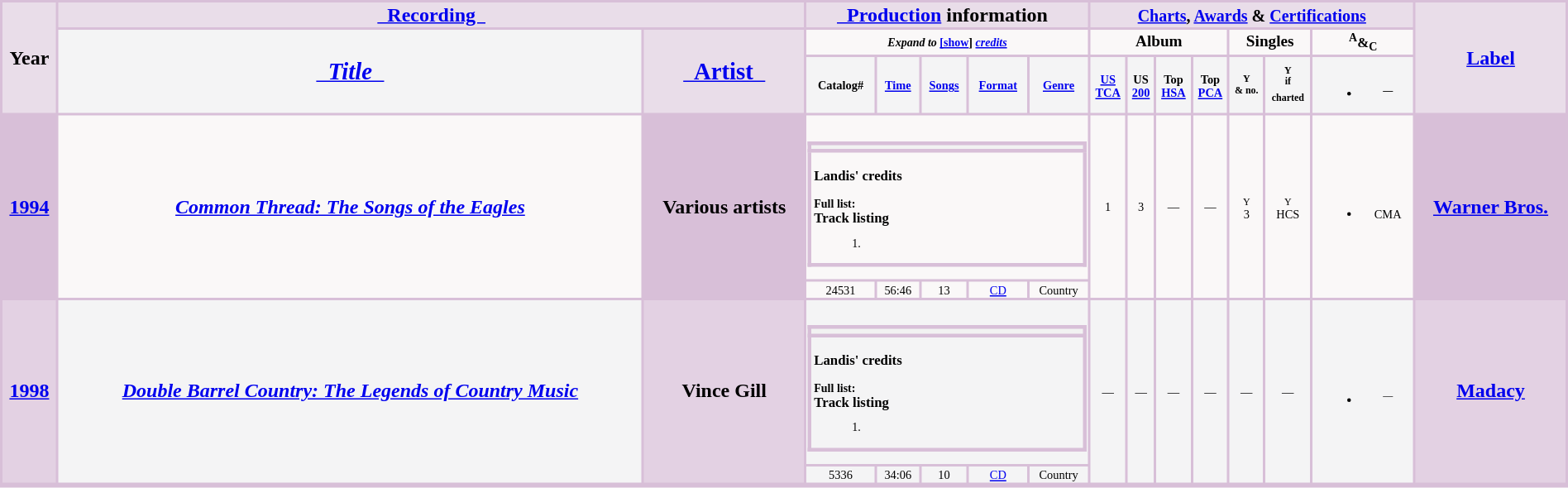<table style="text-align:center; background-color:#d8bfd8; width:100%">
<tr>
<th rowspan="3" style="background-color:#e9dde9">Year</th>
<th colspan="2" style="background-color:#e9dde9"><a href='#'>  Recording  </a></th>
<th colspan="5" style="background-color:#e9dde9"><a href='#'>  Production</a> information  </th>
<th colspan="7" style="background-color:#e9dde9"><small><a href='#'>Charts</a>, <a href='#'>Awards</a> & <a href='#'>Certifications</a></small></th>
<th rowspan="3" style="background-color:#e9dde9"><a href='#'>Label</a></th>
</tr>
<tr>
<th rowspan="2" style="background-color:#f4f4f5"><BIG><em><a href='#'>  Title  </a></em></BIG></th>
<th rowspan="2" style="background-color:#e9dde9"><BIG><a href='#'>  Artist  </a></BIG></th>
<th colspan="5" style="font-size:7pt;background-color:#faf8f8"><em>Expand to</em> <a href='#'>[show</a>] <em><a href='#'>credits</a></em></th>
<th colspan="4" style="font-size:80%;background-color:#faf8f8">Album</th>
<th colspan="2" style="font-size:80%;background-color:#faf8f8">Singles</th>
<th style="font-size:70%;background-color:#faf8f8"> <sup>A</sup>&<sub>C</sub> </th>
</tr>
<tr style="font-size:60%;background-color:#f4f4f5">
<th>Catalog#</th>
<th><a href='#'>Time</a></th>
<th><a href='#'>Songs</a></th>
<th><a href='#'>Format</a></th>
<th><a href='#'>Genre</a></th>
<th><a href='#'>US</a><br><a href='#'>TCA</a></th>
<th>US<br><a href='#'>200</a></th>
<th>Top<br><a href='#'>HSA</a></th>
<th>Top<br><a href='#'>PCA</a></th>
<th><small><span>Y</span></small><br><sup>& no.</sup></th>
<th><small><span>Y</span></small><br><sup>if</sup><br><sup>charted</sup></th>
<th><br><ul><li><sup>—</sup></li></ul></th>
</tr>
<tr>
<th rowspan="2"><a href='#'>1994</a></th>
<th rowspan="2" style="background:#faf8f8"><em><a href='#'>Common Thread: The Songs of the Eagles</a></em></th>
<th rowspan="2">Various artists</th>
<td colspan="5" style="font-size:7pt;background:#faf8f8"><br><table class="wikitable collapsible collapsed" style="background:transparent; width:100%;border:2px solid #d8bfd8">
<tr>
<th style="border:3px solid #d8bfd8"></th>
</tr>
<tr>
<td style="border:3px solid #d8bfd8; text-align:left"><br><strong><BIG>Landis' credits</BIG></strong><br>
<BIG></BIG><br><strong>Full list:</strong> <br>
<BIG><strong>Track listing</strong></BIG><ol><li></li></ol></td>
</tr>
</table>
</td>
<td rowspan="2" style="font-size:60%;background:#faf8f8">1 </td>
<td rowspan="2" style="font-size:60%;background:#faf8f8">3 </td>
<td rowspan="2" style="font-size:60%;background:#faf8f8">—</td>
<td rowspan="2" style="font-size:60%;background:#faf8f8">—</td>
<td rowspan="2" style="font-size:60%;background:#faf8f8"><small><span>Y</span></small><br>3</td>
<td rowspan="2" style="font-size:60%;background:#faf8f8"><small><span>Y</span></small><br>HCS</td>
<td rowspan="2" style="font-size:60%;background:#faf8f8"><br><ul><li>CMA </li></ul></td>
<th rowspan="2"><a href='#'>Warner Bros.</a></th>
</tr>
<tr style="font-size:60%;background:#faf8f8">
<td>24531</td>
<td>56:46</td>
<td>13</td>
<td><a href='#'>CD</a></td>
<td>Country</td>
</tr>
<tr>
<th rowspan="2" style="background:#e3d1e3"><a href='#'>1998</a></th>
<th rowspan="2" style="background:#f4f4f5"><em><a href='#'>Double Barrel Country: The Legends of Country Music</a></em></th>
<th rowspan="2" style="background:#e3d1e3">Vince Gill</th>
<td colspan="5" style="font-size:7pt;background:#f4f4f5"><br><table class="wikitable collapsible collapsed" style="background:transparent; width:100%;border:2px solid #d8bfd8">
<tr>
<th style="border:3px solid #d8bfd8"></th>
</tr>
<tr>
<td style="border:3px solid #d8bfd8; text-align:left"><br><strong><BIG>Landis' credits</BIG></strong><br>
<BIG></BIG><br><strong>Full list:</strong> <br>
<BIG><strong>Track listing</strong></BIG><ol><li></li></ol></td>
</tr>
</table>
</td>
<td rowspan="2" style="font-size:60%;background:#f4f4f5">—</td>
<td rowspan="2" style="font-size:60%;background:#f4f4f5">—</td>
<td rowspan="2" style="font-size:60%;background:#f4f4f5">—</td>
<td rowspan="2" style="font-size:60%;background:#f4f4f5">—</td>
<td rowspan="2" style="font-size:60%;background:#f4f4f5">—</td>
<td rowspan="2" style="font-size:60%;background:#f4f4f5">—</td>
<td rowspan="2" style="font-size:60%;background:#f4f4f5"><br><ul><li><sup>—</sup></li></ul></td>
<th rowspan="2" style="background:#e3d1e3"><a href='#'>Madacy</a></th>
</tr>
<tr style="font-size:60%;background:#f4f4f5">
<td>5336</td>
<td>34:06</td>
<td>10</td>
<td><a href='#'>CD</a></td>
<td>Country</td>
</tr>
<tr>
</tr>
</table>
